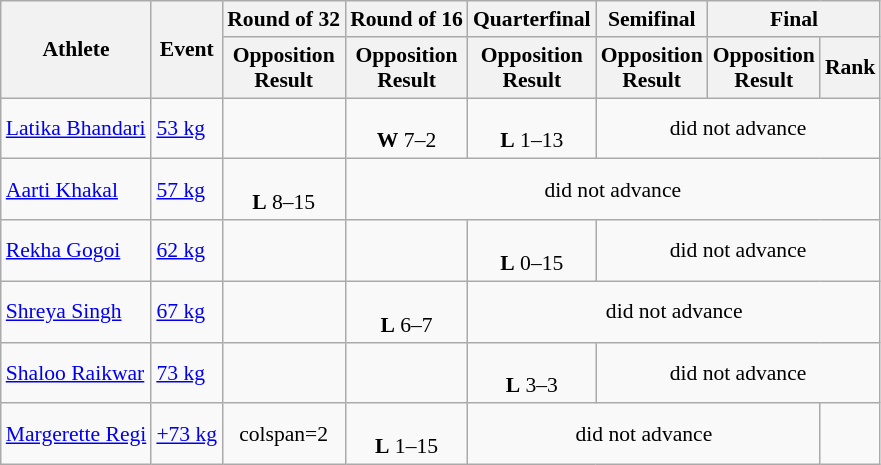<table class=wikitable style="text-align:center; font-size:90%">
<tr>
<th rowspan=2>Athlete</th>
<th rowspan=2>Event</th>
<th>Round of 32</th>
<th>Round of 16</th>
<th>Quarterfinal</th>
<th>Semifinal</th>
<th colspan=2>Final</th>
</tr>
<tr>
<th>Opposition<br>Result</th>
<th>Opposition<br>Result</th>
<th>Opposition<br>Result</th>
<th>Opposition<br>Result</th>
<th>Opposition<br>Result</th>
<th>Rank</th>
</tr>
<tr>
<td align=left><a href='#'>Latika Bhandari</a></td>
<td align=left><a href='#'>53 kg</a></td>
<td></td>
<td><br><strong>W</strong> 7–2</td>
<td><br><strong>L</strong> 1–13</td>
<td colspan=3>did not advance</td>
</tr>
<tr>
<td align=left><a href='#'>Aarti Khakal</a></td>
<td align=left><a href='#'>57 kg</a></td>
<td><br><strong>L</strong> 8–15</td>
<td colspan=5>did not advance</td>
</tr>
<tr>
<td align=left><a href='#'>Rekha Gogoi</a></td>
<td align=left><a href='#'>62 kg</a></td>
<td></td>
<td></td>
<td><br><strong>L</strong> 0–15</td>
<td colspan=3>did not advance</td>
</tr>
<tr>
<td align=left><a href='#'>Shreya Singh</a></td>
<td align=left><a href='#'>67 kg</a></td>
<td></td>
<td><br><strong>L</strong> 6–7</td>
<td colspan=4>did not advance</td>
</tr>
<tr>
<td align=left><a href='#'>Shaloo Raikwar</a></td>
<td align=left><a href='#'>73 kg</a></td>
<td></td>
<td></td>
<td><br><strong>L</strong> 3–3</td>
<td colspan=3>did not advance</td>
</tr>
<tr>
<td align=left><a href='#'>Margerette Regi</a></td>
<td align=left><a href='#'>+73 kg</a></td>
<td>colspan=2 </td>
<td><br><strong>L</strong> 1–15</td>
<td colspan=3>did not advance</td>
</tr>
</table>
